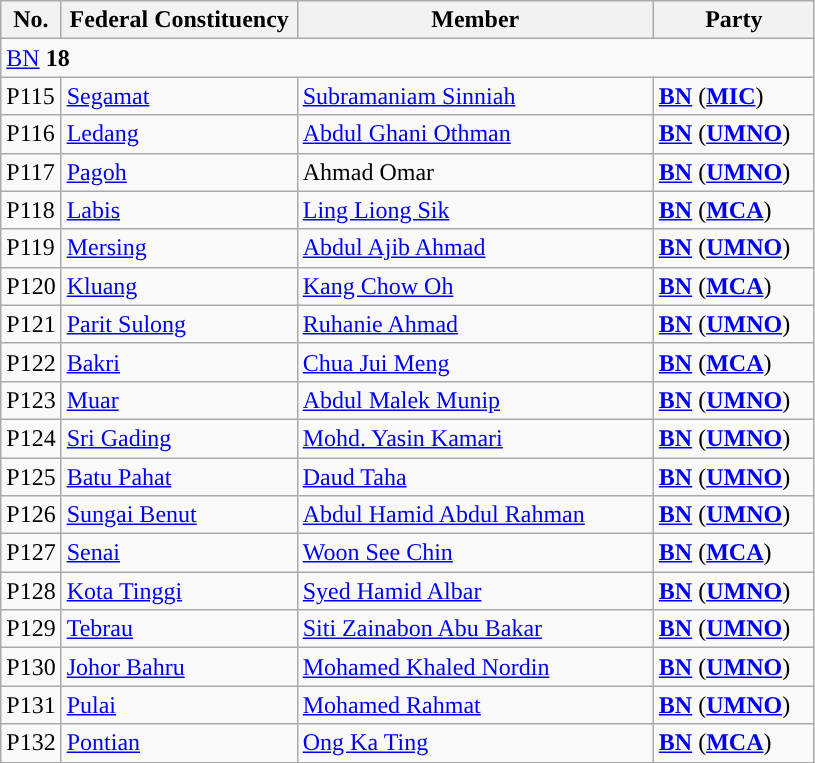<table class="wikitable sortable">
<tr>
<th style="width:30px;">No.</th>
<th style="width:150px;">Federal Constituency</th>
<th style="width:230px;">Member</th>
<th style="width:100px;">Party</th>
</tr>
<tr>
<td colspan="4"><a href='#'>BN</a> <strong>18</strong></td>
</tr>
<tr>
<td>P115</td>
<td><a href='#'>Segamat</a></td>
<td><a href='#'>Subramaniam Sinniah</a></td>
<td><strong><a href='#'>BN</a></strong> (<strong><a href='#'>MIC</a></strong>)</td>
</tr>
<tr>
<td>P116</td>
<td><a href='#'>Ledang</a></td>
<td><a href='#'>Abdul Ghani Othman</a></td>
<td><strong><a href='#'>BN</a></strong> (<strong><a href='#'>UMNO</a></strong>)</td>
</tr>
<tr>
<td>P117</td>
<td><a href='#'>Pagoh</a></td>
<td>Ahmad Omar</td>
<td><strong><a href='#'>BN</a></strong> (<strong><a href='#'>UMNO</a></strong>)</td>
</tr>
<tr>
<td>P118</td>
<td><a href='#'>Labis</a></td>
<td><a href='#'>Ling Liong Sik</a></td>
<td><strong><a href='#'>BN</a></strong> (<strong><a href='#'>MCA</a></strong>)</td>
</tr>
<tr>
<td>P119</td>
<td><a href='#'>Mersing</a></td>
<td><a href='#'>Abdul Ajib Ahmad</a></td>
<td><strong><a href='#'>BN</a></strong> (<strong><a href='#'>UMNO</a></strong>)</td>
</tr>
<tr>
<td>P120</td>
<td><a href='#'>Kluang</a></td>
<td><a href='#'>Kang Chow Oh</a></td>
<td><strong><a href='#'>BN</a></strong> (<strong><a href='#'>MCA</a></strong>)</td>
</tr>
<tr>
<td>P121</td>
<td><a href='#'>Parit Sulong</a></td>
<td><a href='#'>Ruhanie Ahmad</a></td>
<td><strong><a href='#'>BN</a></strong> (<strong><a href='#'>UMNO</a></strong>)</td>
</tr>
<tr>
<td>P122</td>
<td><a href='#'>Bakri</a></td>
<td><a href='#'>Chua Jui Meng</a></td>
<td><strong><a href='#'>BN</a></strong> (<strong><a href='#'>MCA</a></strong>)</td>
</tr>
<tr>
<td>P123</td>
<td><a href='#'>Muar</a></td>
<td><a href='#'>Abdul Malek Munip</a></td>
<td><strong><a href='#'>BN</a></strong> (<strong><a href='#'>UMNO</a></strong>)</td>
</tr>
<tr>
<td>P124</td>
<td><a href='#'>Sri Gading</a></td>
<td><a href='#'>Mohd. Yasin Kamari</a></td>
<td><strong><a href='#'>BN</a></strong> (<strong><a href='#'>UMNO</a></strong>)</td>
</tr>
<tr>
<td>P125</td>
<td><a href='#'>Batu Pahat</a></td>
<td><a href='#'>Daud Taha</a></td>
<td><strong><a href='#'>BN</a></strong> (<strong><a href='#'>UMNO</a></strong>)</td>
</tr>
<tr>
<td>P126</td>
<td><a href='#'>Sungai Benut</a></td>
<td><a href='#'>Abdul Hamid Abdul Rahman</a></td>
<td><strong><a href='#'>BN</a></strong> (<strong><a href='#'>UMNO</a></strong>)</td>
</tr>
<tr>
<td>P127</td>
<td><a href='#'>Senai</a></td>
<td><a href='#'>Woon See Chin</a></td>
<td><strong><a href='#'>BN</a></strong> (<strong><a href='#'>MCA</a></strong>)</td>
</tr>
<tr>
<td>P128</td>
<td><a href='#'>Kota Tinggi</a></td>
<td><a href='#'>Syed Hamid Albar</a></td>
<td><strong><a href='#'>BN</a></strong> (<strong><a href='#'>UMNO</a></strong>)</td>
</tr>
<tr>
<td>P129</td>
<td><a href='#'>Tebrau</a></td>
<td><a href='#'>Siti Zainabon Abu Bakar</a></td>
<td><strong><a href='#'>BN</a></strong> (<strong><a href='#'>UMNO</a></strong>)</td>
</tr>
<tr>
<td>P130</td>
<td><a href='#'>Johor Bahru</a></td>
<td><a href='#'>Mohamed Khaled Nordin</a></td>
<td><strong><a href='#'>BN</a></strong> (<strong><a href='#'>UMNO</a></strong>)</td>
</tr>
<tr>
<td>P131</td>
<td><a href='#'>Pulai</a></td>
<td><a href='#'>Mohamed Rahmat</a></td>
<td><strong><a href='#'>BN</a></strong> (<strong><a href='#'>UMNO</a></strong>)</td>
</tr>
<tr>
<td>P132</td>
<td><a href='#'>Pontian</a></td>
<td><a href='#'>Ong Ka Ting</a></td>
<td><strong><a href='#'>BN</a></strong> (<strong><a href='#'>MCA</a></strong>)</td>
</tr>
</table>
